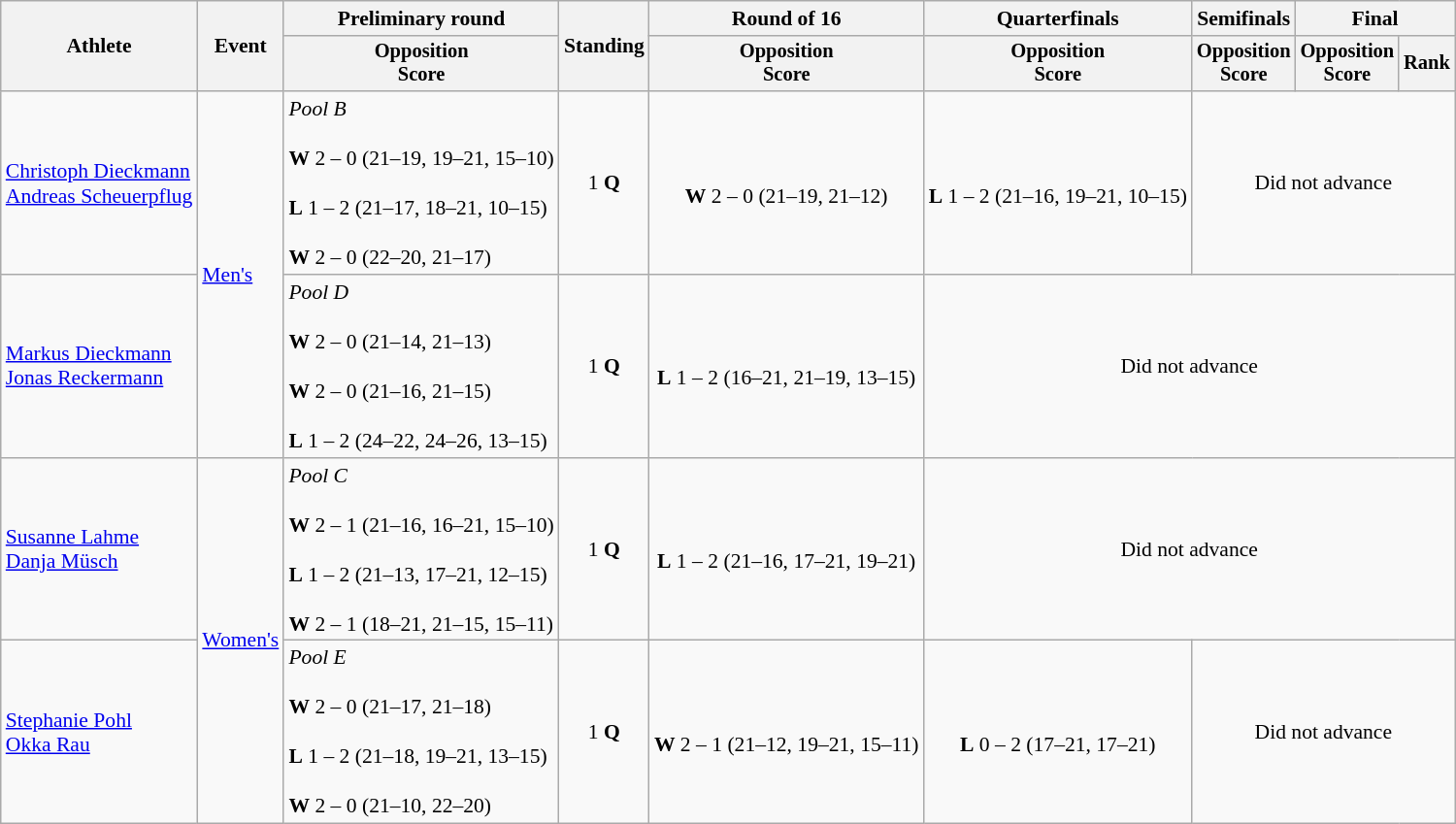<table class=wikitable style="font-size:90%">
<tr>
<th rowspan="2">Athlete</th>
<th rowspan="2">Event</th>
<th>Preliminary round</th>
<th rowspan="2">Standing</th>
<th>Round of 16</th>
<th>Quarterfinals</th>
<th>Semifinals</th>
<th colspan=2>Final</th>
</tr>
<tr style="font-size:95%">
<th>Opposition<br>Score</th>
<th>Opposition<br>Score</th>
<th>Opposition<br>Score</th>
<th>Opposition<br>Score</th>
<th>Opposition<br>Score</th>
<th>Rank</th>
</tr>
<tr align=center>
<td align=left><a href='#'>Christoph Dieckmann</a><br><a href='#'>Andreas Scheuerpflug</a></td>
<td align=left rowspan=2><a href='#'>Men's</a></td>
<td align=left><em>Pool B</em><br><br><strong>W</strong> 2 – 0 (21–19, 19–21, 15–10)<br><br><strong>L</strong> 1 – 2 (21–17, 18–21, 10–15)<br><br><strong>W</strong> 2 – 0 (22–20, 21–17)</td>
<td>1 <strong>Q</strong></td>
<td><br><strong>W</strong> 2 – 0 (21–19, 21–12)</td>
<td><br><strong>L</strong> 1 – 2 (21–16, 19–21, 10–15)</td>
<td colspan=3>Did not advance</td>
</tr>
<tr align=center>
<td align=left><a href='#'>Markus Dieckmann</a><br><a href='#'>Jonas Reckermann</a></td>
<td align=left><em>Pool D</em><br><br><strong>W</strong> 2 – 0 (21–14, 21–13)<br><br><strong>W</strong> 2 – 0 (21–16, 21–15)<br><br><strong>L</strong> 1 – 2 (24–22, 24–26, 13–15)</td>
<td>1 <strong>Q</strong></td>
<td><br><strong>L</strong> 1 – 2 (16–21, 21–19, 13–15)</td>
<td colspan=4>Did not advance</td>
</tr>
<tr align=center>
<td align=left><a href='#'>Susanne Lahme</a><br><a href='#'>Danja Müsch</a></td>
<td align=left rowspan=2><a href='#'>Women's</a></td>
<td align=left><em>Pool C</em><br><br><strong>W</strong> 2 – 1 (21–16, 16–21, 15–10)<br><br><strong>L</strong> 1 – 2 (21–13, 17–21, 12–15)<br><br><strong>W</strong> 2 – 1 (18–21, 21–15, 15–11)</td>
<td>1 <strong>Q</strong></td>
<td><br><strong>L</strong> 1 – 2 (21–16, 17–21, 19–21)</td>
<td colspan=4>Did not advance</td>
</tr>
<tr align=center>
<td align=left><a href='#'>Stephanie Pohl</a><br><a href='#'>Okka Rau</a></td>
<td align=left><em>Pool E</em><br><br><strong>W</strong> 2 – 0 (21–17, 21–18)<br><br><strong>L</strong> 1 – 2 (21–18, 19–21, 13–15)<br><br><strong>W</strong> 2 – 0 (21–10, 22–20)</td>
<td>1 <strong>Q</strong></td>
<td><br><strong>W</strong> 2 – 1 (21–12, 19–21, 15–11)</td>
<td><br><strong>L</strong> 0 – 2 (17–21, 17–21)</td>
<td colspan=3>Did not advance</td>
</tr>
</table>
